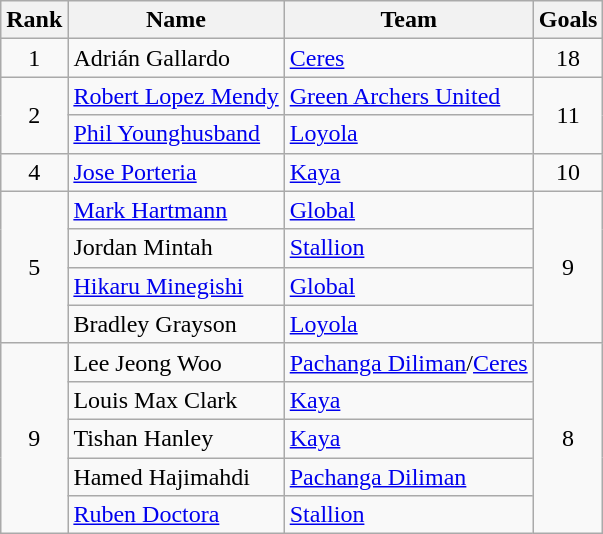<table class="wikitable">
<tr>
<th>Rank</th>
<th>Name</th>
<th>Team</th>
<th>Goals</th>
</tr>
<tr>
<td style="text-align: center;">1</td>
<td> Adrián Gallardo</td>
<td><a href='#'>Ceres</a></td>
<td style="text-align: center;">18</td>
</tr>
<tr>
<td rowspan="2" style="text-align: center;">2</td>
<td> <a href='#'>Robert Lopez Mendy</a></td>
<td><a href='#'>Green Archers United</a></td>
<td rowspan="2" style="text-align: center;">11</td>
</tr>
<tr>
<td> <a href='#'>Phil Younghusband</a></td>
<td><a href='#'>Loyola</a></td>
</tr>
<tr>
<td style="text-align: center;">4</td>
<td> <a href='#'>Jose Porteria</a></td>
<td><a href='#'>Kaya</a></td>
<td style="text-align: center;">10</td>
</tr>
<tr>
<td rowspan="4" style="text-align: center;">5</td>
<td> <a href='#'>Mark Hartmann</a></td>
<td><a href='#'>Global</a></td>
<td rowspan="4" style="text-align: center;">9</td>
</tr>
<tr>
<td> Jordan Mintah</td>
<td><a href='#'>Stallion</a></td>
</tr>
<tr>
<td> <a href='#'>Hikaru Minegishi</a></td>
<td><a href='#'>Global</a></td>
</tr>
<tr>
<td> Bradley Grayson</td>
<td><a href='#'>Loyola</a></td>
</tr>
<tr>
<td rowspan="5" style="text-align: center;">9</td>
<td> Lee Jeong Woo</td>
<td><a href='#'>Pachanga Diliman</a>/<a href='#'>Ceres</a></td>
<td rowspan="5" style="text-align: center;">8</td>
</tr>
<tr>
<td> Louis Max Clark</td>
<td><a href='#'>Kaya</a></td>
</tr>
<tr>
<td> Tishan Hanley</td>
<td><a href='#'>Kaya</a></td>
</tr>
<tr>
<td> Hamed Hajimahdi</td>
<td><a href='#'>Pachanga Diliman</a></td>
</tr>
<tr>
<td> <a href='#'>Ruben Doctora</a></td>
<td><a href='#'>Stallion</a></td>
</tr>
</table>
